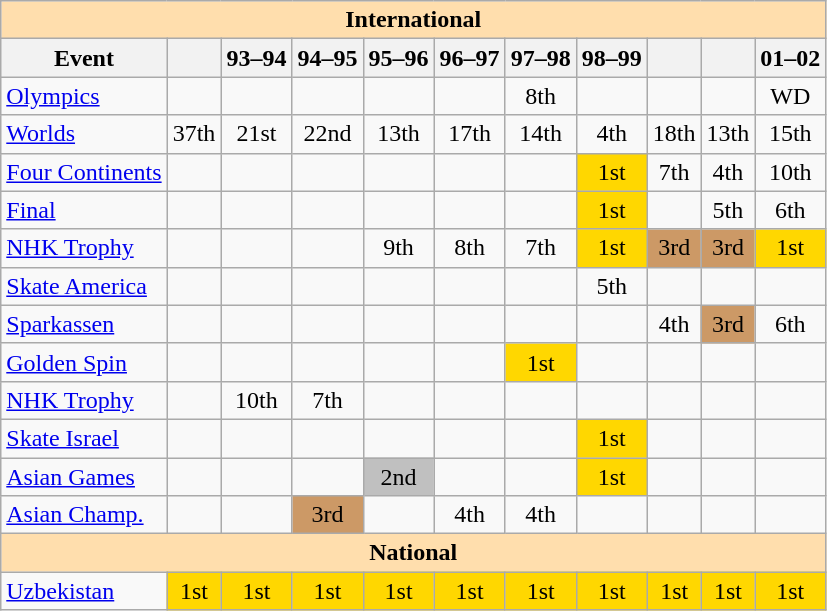<table class="wikitable" style="text-align:center">
<tr>
<th style="background-color: #ffdead; " colspan=11 align=center>International</th>
</tr>
<tr>
<th>Event</th>
<th></th>
<th>93–94</th>
<th>94–95</th>
<th>95–96</th>
<th>96–97</th>
<th>97–98</th>
<th>98–99</th>
<th></th>
<th></th>
<th>01–02</th>
</tr>
<tr>
<td align=left><a href='#'>Olympics</a></td>
<td></td>
<td></td>
<td></td>
<td></td>
<td></td>
<td>8th</td>
<td></td>
<td></td>
<td></td>
<td>WD</td>
</tr>
<tr>
<td align=left><a href='#'>Worlds</a></td>
<td>37th</td>
<td>21st</td>
<td>22nd</td>
<td>13th</td>
<td>17th</td>
<td>14th</td>
<td>4th</td>
<td>18th</td>
<td>13th</td>
<td>15th</td>
</tr>
<tr>
<td align=left><a href='#'>Four Continents</a></td>
<td></td>
<td></td>
<td></td>
<td></td>
<td></td>
<td></td>
<td bgcolor=gold>1st</td>
<td>7th</td>
<td>4th</td>
<td>10th</td>
</tr>
<tr>
<td align=left> <a href='#'>Final</a></td>
<td></td>
<td></td>
<td></td>
<td></td>
<td></td>
<td></td>
<td bgcolor=gold>1st</td>
<td></td>
<td>5th</td>
<td>6th</td>
</tr>
<tr>
<td align=left> <a href='#'>NHK Trophy</a></td>
<td></td>
<td></td>
<td></td>
<td>9th</td>
<td>8th</td>
<td>7th</td>
<td bgcolor=gold>1st</td>
<td bgcolor=cc9966>3rd</td>
<td bgcolor=cc9966>3rd</td>
<td bgcolor=gold>1st</td>
</tr>
<tr>
<td align=left> <a href='#'>Skate America</a></td>
<td></td>
<td></td>
<td></td>
<td></td>
<td></td>
<td></td>
<td>5th</td>
<td></td>
<td></td>
<td></td>
</tr>
<tr>
<td align=left> <a href='#'>Sparkassen</a></td>
<td></td>
<td></td>
<td></td>
<td></td>
<td></td>
<td></td>
<td></td>
<td>4th</td>
<td bgcolor=cc9966>3rd</td>
<td>6th</td>
</tr>
<tr>
<td align=left><a href='#'>Golden Spin</a></td>
<td></td>
<td></td>
<td></td>
<td></td>
<td></td>
<td bgcolor=gold>1st</td>
<td></td>
<td></td>
<td></td>
<td></td>
</tr>
<tr>
<td align=left><a href='#'>NHK Trophy</a></td>
<td></td>
<td>10th</td>
<td>7th</td>
<td></td>
<td></td>
<td></td>
<td></td>
<td></td>
<td></td>
<td></td>
</tr>
<tr>
<td align=left><a href='#'>Skate Israel</a></td>
<td></td>
<td></td>
<td></td>
<td></td>
<td></td>
<td></td>
<td bgcolor=gold>1st</td>
<td></td>
<td></td>
<td></td>
</tr>
<tr>
<td align=left><a href='#'>Asian Games</a></td>
<td></td>
<td></td>
<td></td>
<td bgcolor=silver>2nd</td>
<td></td>
<td></td>
<td bgcolor=gold>1st</td>
<td></td>
<td></td>
<td></td>
</tr>
<tr>
<td align=left><a href='#'>Asian Champ.</a></td>
<td></td>
<td></td>
<td bgcolor=cc9966>3rd</td>
<td></td>
<td>4th</td>
<td>4th</td>
<td></td>
<td></td>
<td></td>
<td></td>
</tr>
<tr>
<th style="background-color: #ffdead; " colspan=11 align=center>National</th>
</tr>
<tr>
<td align=left><a href='#'>Uzbekistan</a></td>
<td bgcolor=gold>1st</td>
<td bgcolor=gold>1st</td>
<td bgcolor=gold>1st</td>
<td bgcolor=gold>1st</td>
<td bgcolor=gold>1st</td>
<td bgcolor=gold>1st</td>
<td bgcolor=gold>1st</td>
<td bgcolor=gold>1st</td>
<td bgcolor=gold>1st</td>
<td bgcolor=gold>1st</td>
</tr>
</table>
